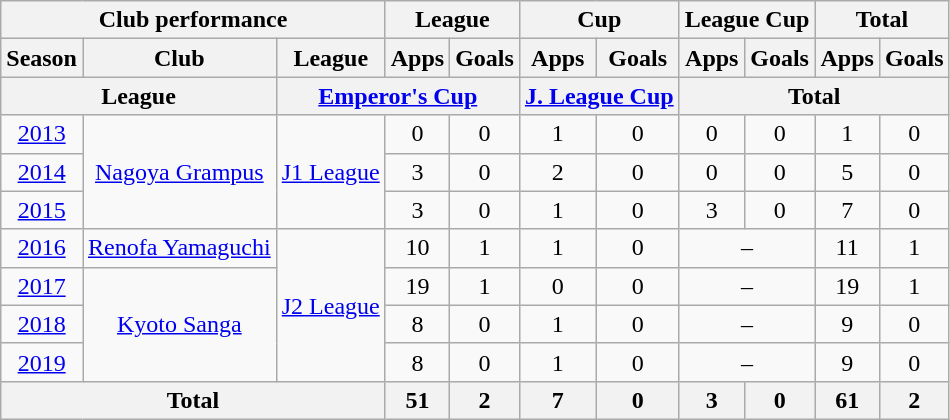<table class="wikitable" style="text-align:center;">
<tr>
<th colspan=3>Club performance</th>
<th colspan=2>League</th>
<th colspan=2>Cup</th>
<th colspan=2>League Cup</th>
<th colspan=2>Total</th>
</tr>
<tr>
<th>Season</th>
<th>Club</th>
<th>League</th>
<th>Apps</th>
<th>Goals</th>
<th>Apps</th>
<th>Goals</th>
<th>Apps</th>
<th>Goals</th>
<th>Apps</th>
<th>Goals</th>
</tr>
<tr>
<th colspan=2>League</th>
<th colspan=3><a href='#'>Emperor's Cup</a></th>
<th colspan=2><a href='#'>J. League Cup</a></th>
<th colspan=6>Total</th>
</tr>
<tr>
<td><a href='#'>2013</a></td>
<td rowspan=3><a href='#'>Nagoya Grampus</a></td>
<td rowspan=3><a href='#'>J1 League</a></td>
<td>0</td>
<td>0</td>
<td>1</td>
<td>0</td>
<td>0</td>
<td>0</td>
<td>1</td>
<td>0</td>
</tr>
<tr>
<td><a href='#'>2014</a></td>
<td>3</td>
<td>0</td>
<td>2</td>
<td>0</td>
<td>0</td>
<td>0</td>
<td>5</td>
<td>0</td>
</tr>
<tr>
<td><a href='#'>2015</a></td>
<td>3</td>
<td>0</td>
<td>1</td>
<td>0</td>
<td>3</td>
<td>0</td>
<td>7</td>
<td>0</td>
</tr>
<tr>
<td><a href='#'>2016</a></td>
<td><a href='#'>Renofa Yamaguchi</a></td>
<td rowspan="4"><a href='#'>J2 League</a></td>
<td>10</td>
<td>1</td>
<td>1</td>
<td>0</td>
<td colspan="2">–</td>
<td>11</td>
<td>1</td>
</tr>
<tr>
<td><a href='#'>2017</a></td>
<td rowspan="3"><a href='#'>Kyoto Sanga</a></td>
<td>19</td>
<td>1</td>
<td>0</td>
<td>0</td>
<td colspan="2">–</td>
<td>19</td>
<td>1</td>
</tr>
<tr>
<td><a href='#'>2018</a></td>
<td>8</td>
<td>0</td>
<td>1</td>
<td>0</td>
<td colspan="2">–</td>
<td>9</td>
<td>0</td>
</tr>
<tr>
<td><a href='#'>2019</a></td>
<td>8</td>
<td>0</td>
<td>1</td>
<td>0</td>
<td colspan="2">–</td>
<td>9</td>
<td>0</td>
</tr>
<tr>
<th colspan=3>Total</th>
<th>51</th>
<th>2</th>
<th>7</th>
<th>0</th>
<th>3</th>
<th>0</th>
<th>61</th>
<th>2</th>
</tr>
</table>
